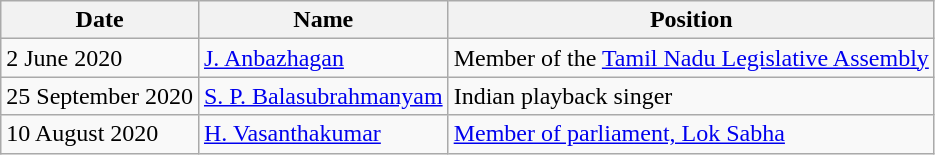<table class="wikitable sortable">
<tr>
<th>Date</th>
<th>Name</th>
<th>Position</th>
</tr>
<tr>
<td>2 June 2020</td>
<td><a href='#'>J. Anbazhagan</a></td>
<td>Member of the <a href='#'>Tamil Nadu Legislative Assembly</a></td>
</tr>
<tr>
<td>25 September 2020</td>
<td><a href='#'>S. P. Balasubrahmanyam</a></td>
<td>Indian playback singer</td>
</tr>
<tr>
<td>10 August 2020</td>
<td><a href='#'>H. Vasanthakumar</a></td>
<td><a href='#'>Member of parliament, Lok Sabha</a></td>
</tr>
</table>
